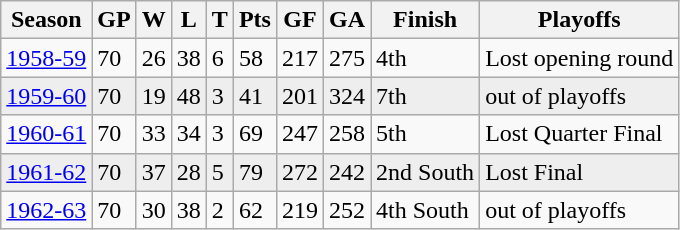<table class="wikitable">
<tr>
<th>Season</th>
<th>GP</th>
<th>W</th>
<th>L</th>
<th>T</th>
<th>Pts</th>
<th>GF</th>
<th>GA</th>
<th>Finish</th>
<th>Playoffs</th>
</tr>
<tr>
<td><a href='#'>1958-59</a></td>
<td>70</td>
<td>26</td>
<td>38</td>
<td>6</td>
<td>58</td>
<td>217</td>
<td>275</td>
<td>4th</td>
<td>Lost opening round</td>
</tr>
<tr bgcolor="#eeeeee">
<td><a href='#'>1959-60</a></td>
<td>70</td>
<td>19</td>
<td>48</td>
<td>3</td>
<td>41</td>
<td>201</td>
<td>324</td>
<td>7th</td>
<td>out of playoffs</td>
</tr>
<tr>
<td><a href='#'>1960-61</a></td>
<td>70</td>
<td>33</td>
<td>34</td>
<td>3</td>
<td>69</td>
<td>247</td>
<td>258</td>
<td>5th</td>
<td>Lost Quarter Final</td>
</tr>
<tr bgcolor="#eeeeee">
<td><a href='#'>1961-62</a></td>
<td>70</td>
<td>37</td>
<td>28</td>
<td>5</td>
<td>79</td>
<td>272</td>
<td>242</td>
<td>2nd South</td>
<td>Lost Final</td>
</tr>
<tr>
<td><a href='#'>1962-63</a></td>
<td>70</td>
<td>30</td>
<td>38</td>
<td>2</td>
<td>62</td>
<td>219</td>
<td>252</td>
<td>4th South</td>
<td>out of playoffs</td>
</tr>
</table>
